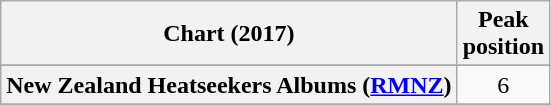<table class="wikitable sortable plainrowheaders" style="text-align:center">
<tr>
<th scope="col">Chart (2017)</th>
<th scope="col">Peak<br> position</th>
</tr>
<tr>
</tr>
<tr>
</tr>
<tr>
<th scope="row">New Zealand Heatseekers Albums (<a href='#'>RMNZ</a>)</th>
<td>6</td>
</tr>
<tr>
</tr>
<tr>
</tr>
<tr>
</tr>
</table>
